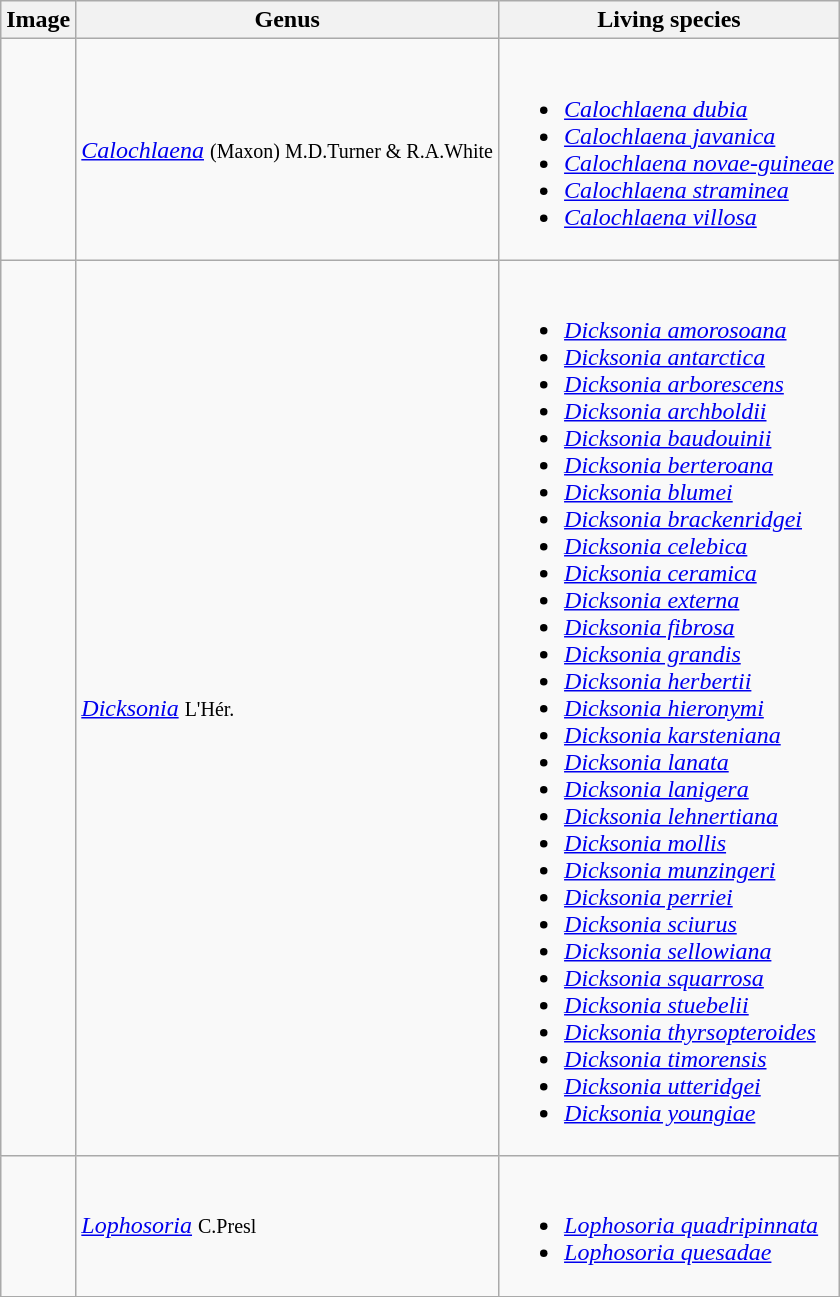<table class="wikitable">
<tr>
<th>Image</th>
<th>Genus</th>
<th>Living species</th>
</tr>
<tr>
<td></td>
<td><em><a href='#'>Calochlaena</a></em> <small>(Maxon) M.D.Turner & R.A.White</small></td>
<td><br><ul><li><em><a href='#'>Calochlaena dubia</a></em> </li><li><em><a href='#'>Calochlaena javanica</a></em> </li><li><em><a href='#'>Calochlaena novae-guineae</a></em> </li><li><em><a href='#'>Calochlaena straminea</a></em> </li><li><em><a href='#'>Calochlaena villosa</a></em> </li></ul></td>
</tr>
<tr>
<td></td>
<td><em><a href='#'>Dicksonia</a></em> <small>L'Hér.</small></td>
<td><br><ul><li><em><a href='#'>Dicksonia amorosoana</a></em> </li><li><em><a href='#'>Dicksonia antarctica</a></em> </li><li><em><a href='#'>Dicksonia arborescens</a></em> </li><li><em><a href='#'>Dicksonia archboldii</a></em> </li><li><em><a href='#'>Dicksonia baudouinii</a></em> </li><li><em><a href='#'>Dicksonia berteroana</a></em> </li><li><em><a href='#'>Dicksonia blumei</a></em> </li><li><em><a href='#'>Dicksonia brackenridgei</a></em> </li><li><em><a href='#'>Dicksonia celebica</a></em> </li><li><em><a href='#'>Dicksonia ceramica</a></em> </li><li><em><a href='#'>Dicksonia externa</a></em> </li><li><em><a href='#'>Dicksonia fibrosa</a></em> </li><li><em><a href='#'>Dicksonia grandis</a></em> </li><li><em><a href='#'>Dicksonia herbertii</a></em> </li><li><em><a href='#'>Dicksonia hieronymi</a></em> </li><li><em><a href='#'>Dicksonia karsteniana</a></em> </li><li><em><a href='#'>Dicksonia lanata</a></em> </li><li><em><a href='#'>Dicksonia lanigera</a></em> </li><li><em><a href='#'>Dicksonia lehnertiana</a></em> </li><li><em><a href='#'>Dicksonia mollis</a></em> </li><li><em><a href='#'>Dicksonia munzingeri</a></em> </li><li><em><a href='#'>Dicksonia perriei</a></em> </li><li><em><a href='#'>Dicksonia sciurus</a></em> </li><li><em><a href='#'>Dicksonia sellowiana</a></em> </li><li><em><a href='#'>Dicksonia squarrosa</a></em> </li><li><em><a href='#'>Dicksonia stuebelii</a></em> </li><li><em><a href='#'>Dicksonia thyrsopteroides</a></em> </li><li><em><a href='#'>Dicksonia timorensis</a></em> </li><li><em><a href='#'>Dicksonia utteridgei</a></em> </li><li><em><a href='#'>Dicksonia youngiae</a></em> </li></ul></td>
</tr>
<tr>
<td></td>
<td><em><a href='#'>Lophosoria</a></em> <small>C.Presl</small></td>
<td><br><ul><li><em><a href='#'>Lophosoria quadripinnata</a></em> </li><li><em><a href='#'>Lophosoria quesadae</a></em> </li></ul></td>
</tr>
<tr>
</tr>
</table>
